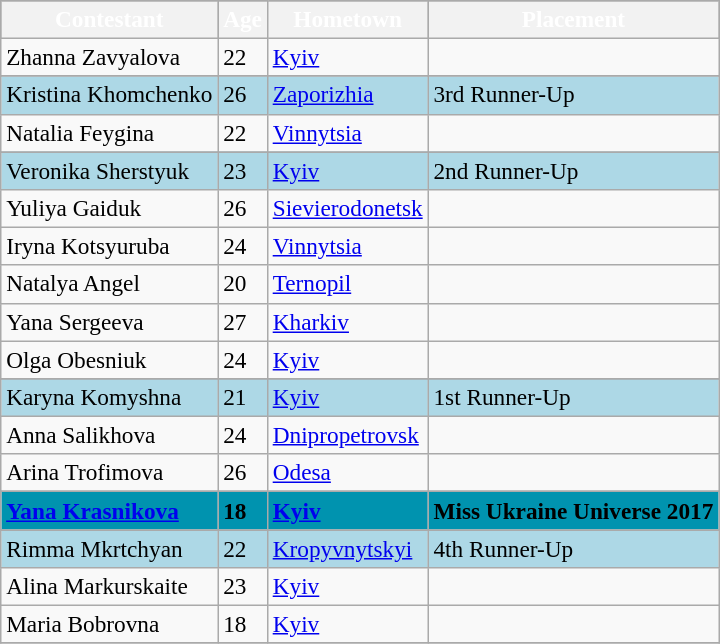<table class="wikitable sortable" style="font-size: 97%;">
<tr style="color:#fff; background:gray; text-align:center;">
<th>Contestant</th>
<th>Age</th>
<th>Hometown</th>
<th>Placement</th>
</tr>
<tr>
<td>Zhanna Zavyalova</td>
<td>22</td>
<td><a href='#'>Kyiv</a></td>
<td></td>
</tr>
<tr>
</tr>
<tr style="background-color:#ADD8E6">
<td>Kristina Khomchenko</td>
<td>26</td>
<td><a href='#'>Zaporizhia</a></td>
<td>3rd Runner-Up</td>
</tr>
<tr>
<td>Natalia Feygina</td>
<td>22</td>
<td><a href='#'>Vinnytsia</a></td>
<td></td>
</tr>
<tr>
</tr>
<tr style="background-color:#ADD8E6">
<td>Veronika Sherstyuk</td>
<td>23</td>
<td><a href='#'>Kyiv</a></td>
<td>2nd Runner-Up</td>
</tr>
<tr>
<td>Yuliya Gaiduk</td>
<td>26</td>
<td><a href='#'>Sievierodonetsk</a></td>
<td></td>
</tr>
<tr>
<td>Iryna Kotsyuruba</td>
<td>24</td>
<td><a href='#'>Vinnytsia</a></td>
<td></td>
</tr>
<tr>
<td>Natalya Angel</td>
<td>20</td>
<td><a href='#'>Ternopil</a></td>
<td></td>
</tr>
<tr>
<td>Yana Sergeeva</td>
<td>27</td>
<td><a href='#'>Kharkiv</a></td>
<td></td>
</tr>
<tr>
<td>Olga Obesniuk</td>
<td>24</td>
<td><a href='#'>Kyiv</a></td>
<td></td>
</tr>
<tr>
</tr>
<tr style="background-color:#ADD8E6">
<td>Karyna Komyshna</td>
<td>21</td>
<td><a href='#'>Kyiv</a></td>
<td>1st Runner-Up</td>
</tr>
<tr>
<td>Anna Salikhova</td>
<td>24</td>
<td><a href='#'>Dnipropetrovsk</a></td>
<td></td>
</tr>
<tr>
<td>Arina Trofimova</td>
<td>26</td>
<td><a href='#'>Odesa</a></td>
<td></td>
</tr>
<tr>
</tr>
<tr style="background:#0093AF; font-weight:bold;">
<td><strong><a href='#'>Yana Krasnikova</a></strong></td>
<td><strong>18</strong></td>
<td><strong><a href='#'>Kyiv</a></strong></td>
<td><strong>Miss Ukraine Universe 2017</strong></td>
</tr>
<tr>
</tr>
<tr style="background-color:#ADD8E6">
<td>Rimma Mkrtchyan</td>
<td>22</td>
<td><a href='#'>Kropyvnytskyi</a></td>
<td>4th Runner-Up</td>
</tr>
<tr>
<td>Alina Markurskaite</td>
<td>23</td>
<td><a href='#'>Kyiv</a></td>
<td></td>
</tr>
<tr>
<td>Maria Bobrovna</td>
<td>18</td>
<td><a href='#'>Kyiv</a></td>
<td></td>
</tr>
<tr>
</tr>
</table>
